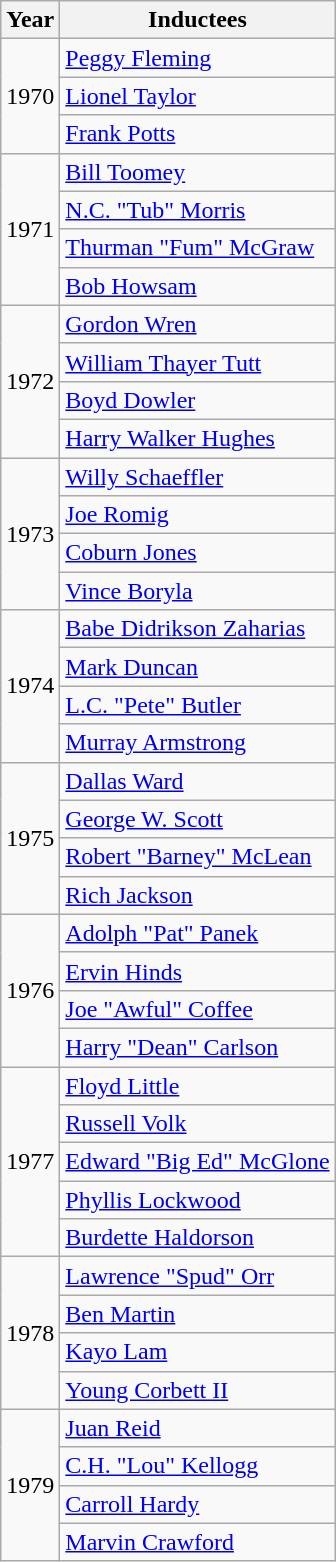<table class="wikitable">
<tr>
<th>Year</th>
<th colspan="6">Inductees</th>
</tr>
<tr>
<td rowspan="3">1970</td>
<td><a href='#'>Peggy Fleming</a></td>
</tr>
<tr>
<td><a href='#'>Lionel Taylor</a></td>
</tr>
<tr>
<td><a href='#'>Frank Potts</a></td>
</tr>
<tr>
<td rowspan="4">1971</td>
<td><a href='#'>Bill Toomey</a></td>
</tr>
<tr>
<td><a href='#'>N.C. "Tub" Morris</a></td>
</tr>
<tr>
<td><a href='#'>Thurman "Fum" McGraw</a></td>
</tr>
<tr>
<td><a href='#'>Bob Howsam</a></td>
</tr>
<tr>
<td rowspan="4">1972</td>
<td><a href='#'>Gordon Wren</a></td>
</tr>
<tr>
<td><a href='#'>William Thayer Tutt</a></td>
</tr>
<tr>
<td><a href='#'>Boyd Dowler</a></td>
</tr>
<tr>
<td><a href='#'>Harry Walker Hughes</a></td>
</tr>
<tr>
<td rowspan="4">1973</td>
<td><a href='#'>Willy Schaeffler</a></td>
</tr>
<tr>
<td><a href='#'>Joe Romig</a></td>
</tr>
<tr>
<td><a href='#'>Coburn Jones</a></td>
</tr>
<tr>
<td><a href='#'>Vince Boryla</a></td>
</tr>
<tr>
<td rowspan="4">1974</td>
<td><a href='#'>Babe Didrikson Zaharias</a></td>
</tr>
<tr>
<td><a href='#'>Mark Duncan</a></td>
</tr>
<tr>
<td><a href='#'>L.C. "Pete" Butler</a></td>
</tr>
<tr>
<td><a href='#'>Murray Armstrong</a></td>
</tr>
<tr>
<td rowspan="4">1975</td>
<td><a href='#'>Dallas Ward</a></td>
</tr>
<tr>
<td><a href='#'>George W. Scott</a></td>
</tr>
<tr>
<td><a href='#'>Robert "Barney" McLean</a></td>
</tr>
<tr>
<td><a href='#'>Rich Jackson</a></td>
</tr>
<tr>
<td rowspan="4">1976</td>
<td><a href='#'>Adolph "Pat" Panek</a></td>
</tr>
<tr>
<td><a href='#'>Ervin Hinds</a></td>
</tr>
<tr>
<td><a href='#'>Joe "Awful" Coffee</a></td>
</tr>
<tr>
<td><a href='#'>Harry "Dean" Carlson</a></td>
</tr>
<tr>
<td rowspan="5">1977</td>
<td><a href='#'>Floyd Little</a></td>
</tr>
<tr>
<td><a href='#'>Russell Volk</a></td>
</tr>
<tr>
<td><a href='#'>Edward "Big Ed" McGlone</a></td>
</tr>
<tr>
<td><a href='#'>Phyllis Lockwood</a></td>
</tr>
<tr>
<td><a href='#'>Burdette Haldorson</a></td>
</tr>
<tr>
<td rowspan="4">1978</td>
<td><a href='#'>Lawrence "Spud" Orr</a></td>
</tr>
<tr>
<td><a href='#'>Ben Martin</a></td>
</tr>
<tr>
<td><a href='#'>Kayo Lam</a></td>
</tr>
<tr>
<td><a href='#'>Young Corbett II</a></td>
</tr>
<tr>
<td rowspan="4">1979</td>
<td><a href='#'>Juan Reid</a></td>
</tr>
<tr>
<td><a href='#'>C.H. "Lou" Kellogg</a></td>
</tr>
<tr>
<td><a href='#'>Carroll Hardy</a></td>
</tr>
<tr>
<td><a href='#'>Marvin Crawford</a></td>
</tr>
</table>
